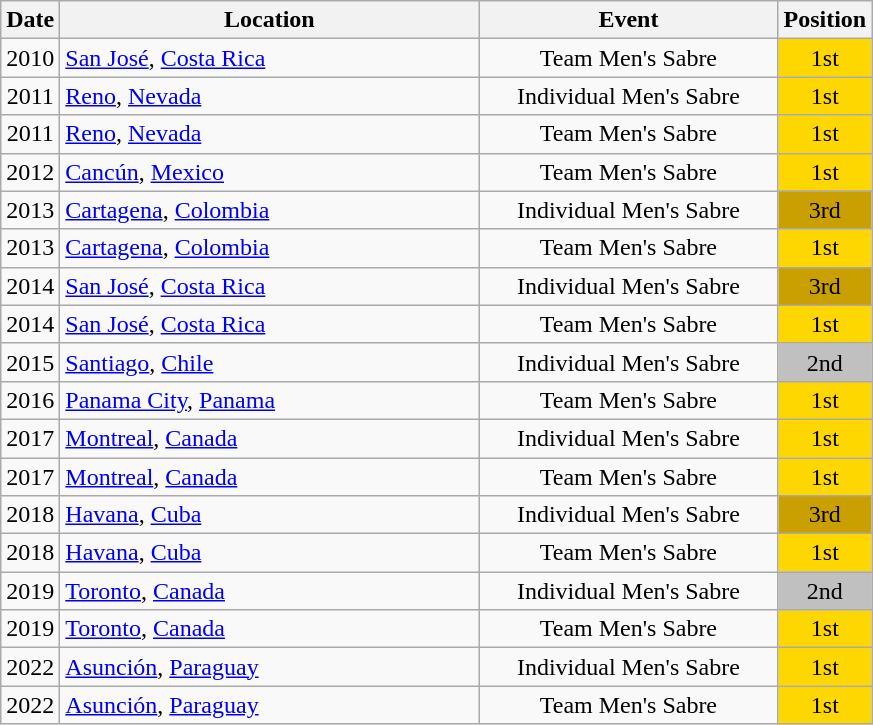<table class="wikitable" style="text-align:center;">
<tr>
<th>Date</th>
<th style="width:17em">Location</th>
<th style="width:12em">Event</th>
<th>Position</th>
</tr>
<tr>
<td>2010</td>
<td rowspan="1" align="left"> <a href='#'>San José</a>, <a href='#'>Costa Rica</a></td>
<td>Team Men's Sabre</td>
<td bgcolor="gold">1st</td>
</tr>
<tr>
<td>2011</td>
<td rowspan="1" align="left"> <a href='#'>Reno</a>, <a href='#'>Nevada</a></td>
<td>Individual Men's Sabre</td>
<td bgcolor="gold">1st</td>
</tr>
<tr>
<td>2011</td>
<td rowspan="1" align="left"> <a href='#'>Reno</a>, <a href='#'>Nevada</a></td>
<td>Team Men's Sabre</td>
<td bgcolor="gold">1st</td>
</tr>
<tr>
<td>2012</td>
<td rowspan="1" align="left"> <a href='#'>Cancún</a>, <a href='#'>Mexico</a></td>
<td>Team Men's Sabre</td>
<td bgcolor="gold">1st</td>
</tr>
<tr>
<td>2013</td>
<td rowspan="1" align="left"> <a href='#'>Cartagena</a>, <a href='#'>Colombia</a></td>
<td>Individual Men's Sabre</td>
<td bgcolor="caramel">3rd</td>
</tr>
<tr>
<td>2013</td>
<td rowspan="1" align="left"> <a href='#'>Cartagena</a>, <a href='#'>Colombia</a></td>
<td>Team Men's Sabre</td>
<td bgcolor="gold">1st</td>
</tr>
<tr>
<td>2014</td>
<td rowspan="1" align="left"> <a href='#'>San José</a>, <a href='#'>Costa Rica</a></td>
<td>Individual Men's Sabre</td>
<td bgcolor="caramel">3rd</td>
</tr>
<tr>
<td>2014</td>
<td rowspan="1" align="left"> <a href='#'>San José</a>, <a href='#'>Costa Rica</a></td>
<td>Team Men's Sabre</td>
<td bgcolor="gold">1st</td>
</tr>
<tr>
<td>2015</td>
<td rowspan="1" align="left"> <a href='#'>Santiago</a>, <a href='#'>Chile</a></td>
<td>Individual Men's Sabre</td>
<td bgcolor="silver">2nd</td>
</tr>
<tr>
<td rowspan="1">2016</td>
<td rowspan="1" align="left"> <a href='#'>Panama City</a>, <a href='#'>Panama</a></td>
<td>Team Men's Sabre</td>
<td bgcolor="gold">1st</td>
</tr>
<tr>
<td>2017</td>
<td rowspan="1" align="left"> <a href='#'>Montreal</a>, <a href='#'>Canada</a></td>
<td>Individual Men's Sabre</td>
<td bgcolor="gold">1st</td>
</tr>
<tr>
<td>2017</td>
<td rowspan="1" align="left"> <a href='#'>Montreal</a>, <a href='#'>Canada</a></td>
<td>Team Men's Sabre</td>
<td bgcolor="gold">1st</td>
</tr>
<tr>
<td>2018</td>
<td rowspan="1" align="left"> <a href='#'>Havana</a>, <a href='#'>Cuba</a></td>
<td>Individual Men's Sabre</td>
<td bgcolor="caramel">3rd</td>
</tr>
<tr>
<td>2018</td>
<td rowspan="1" align="left"> <a href='#'>Havana</a>, <a href='#'>Cuba</a></td>
<td>Team Men's Sabre</td>
<td bgcolor="gold">1st</td>
</tr>
<tr>
<td>2019</td>
<td rowspan="1" align="left"> <a href='#'>Toronto</a>, <a href='#'>Canada</a></td>
<td>Individual Men's Sabre</td>
<td bgcolor="silver">2nd</td>
</tr>
<tr>
<td>2019</td>
<td rowspan="1" align="left"> <a href='#'>Toronto</a>, <a href='#'>Canada</a></td>
<td>Team Men's Sabre</td>
<td bgcolor="gold">1st</td>
</tr>
<tr>
<td>2022</td>
<td rowspan="1" align="left"> <a href='#'>Asunción</a>, <a href='#'>Paraguay</a></td>
<td>Individual Men's Sabre</td>
<td bgcolor="gold">1st</td>
</tr>
<tr>
<td>2022</td>
<td rowspan="1" align="left"> <a href='#'>Asunción</a>, <a href='#'>Paraguay</a></td>
<td>Team Men's Sabre</td>
<td bgcolor="gold">1st</td>
</tr>
</table>
